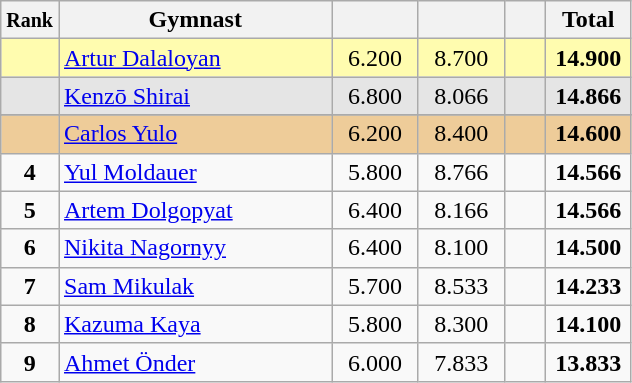<table style="text-align:center;" class="wikitable sortable">
<tr>
<th scope="col" style="width:15px;"><small>Rank</small></th>
<th scope="col" style="width:175px;">Gymnast</th>
<th scope="col" style="width:50px;"><small></small></th>
<th scope="col" style="width:50px;"><small></small></th>
<th scope="col" style="width:20px;"><small></small></th>
<th scope="col" style="width:50px;">Total</th>
</tr>
<tr style="background:#fffcaf;">
<td scope="row" style="text-align:center"><strong></strong></td>
<td style="text-align:left;"> <a href='#'>Artur Dalaloyan</a></td>
<td>6.200</td>
<td>8.700</td>
<td></td>
<td><strong>14.900</strong></td>
</tr>
<tr style="background:#e5e5e5;">
<td scope="row" style="text-align:center"><strong></strong></td>
<td style="text-align:left;"> <a href='#'>Kenzō Shirai</a></td>
<td>6.800</td>
<td>8.066</td>
<td></td>
<td><strong>14.866</strong></td>
</tr>
<tr>
</tr>
<tr style="background:#ec9;">
<td scope="row" style="text-align:center"><strong></strong></td>
<td style="text-align:left;"> <a href='#'>Carlos Yulo</a></td>
<td>6.200</td>
<td>8.400</td>
<td></td>
<td><strong>14.600</strong></td>
</tr>
<tr>
<td scope="row" style="text-align:center"><strong>4</strong></td>
<td style="text-align:left;"> <a href='#'>Yul Moldauer</a></td>
<td>5.800</td>
<td>8.766</td>
<td></td>
<td><strong>14.566</strong></td>
</tr>
<tr>
<td scope="row" style="text-align:center"><strong>5</strong></td>
<td style="text-align:left;"> <a href='#'>Artem Dolgopyat</a></td>
<td>6.400</td>
<td>8.166</td>
<td></td>
<td><strong>14.566</strong></td>
</tr>
<tr>
<td scope="row" style="text-align:center"><strong>6</strong></td>
<td style="text-align:left;"> <a href='#'>Nikita Nagornyy</a></td>
<td>6.400</td>
<td>8.100</td>
<td></td>
<td><strong>14.500</strong></td>
</tr>
<tr>
<td scope="row" style="text-align:center"><strong>7</strong></td>
<td style="text-align:left;"> <a href='#'>Sam Mikulak</a></td>
<td>5.700</td>
<td>8.533</td>
<td></td>
<td><strong>14.233</strong></td>
</tr>
<tr>
<td scope="row" style="text-align:center"><strong>8</strong></td>
<td style="text-align:left;"> <a href='#'>Kazuma Kaya</a></td>
<td>5.800</td>
<td>8.300</td>
<td></td>
<td><strong>14.100</strong></td>
</tr>
<tr>
<td scope="row" style="text-align:center"><strong>9</strong></td>
<td style="text-align:left;"> <a href='#'>Ahmet Önder</a></td>
<td>6.000</td>
<td>7.833</td>
<td></td>
<td><strong>13.833</strong></td>
</tr>
</table>
